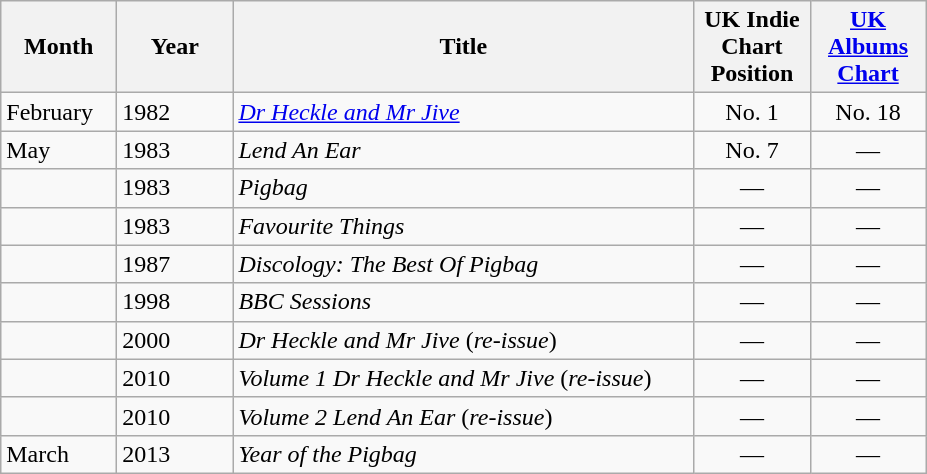<table class="wikitable">
<tr>
<th width="70">Month</th>
<th width="70">Year</th>
<th width="300">Title</th>
<th width="70">UK Indie Chart Position</th>
<th width="70"><a href='#'>UK Albums Chart</a></th>
</tr>
<tr>
<td>February</td>
<td>1982</td>
<td><em><a href='#'>Dr Heckle and Mr Jive</a></em></td>
<td style="text-align:center;">No. 1</td>
<td style="text-align:center;">No. 18</td>
</tr>
<tr>
<td>May</td>
<td>1983</td>
<td><em>Lend An Ear</em></td>
<td style="text-align:center;">No. 7</td>
<td style="text-align:center;">—</td>
</tr>
<tr>
<td></td>
<td>1983</td>
<td><em>Pigbag</em></td>
<td style="text-align:center;">—</td>
<td style="text-align:center;">—</td>
</tr>
<tr>
<td></td>
<td>1983</td>
<td><em>Favourite Things</em></td>
<td style="text-align:center;">—</td>
<td style="text-align:center;">—</td>
</tr>
<tr>
<td></td>
<td>1987</td>
<td><em>Discology: The Best Of Pigbag</em></td>
<td style="text-align:center;">—</td>
<td style="text-align:center;">—</td>
</tr>
<tr>
<td></td>
<td>1998</td>
<td><em>BBC Sessions</em></td>
<td style="text-align:center;">—</td>
<td style="text-align:center;">—</td>
</tr>
<tr>
<td></td>
<td>2000</td>
<td><em>Dr Heckle and Mr Jive</em> (<em>re-issue</em>)</td>
<td style="text-align:center;">—</td>
<td style="text-align:center;">—</td>
</tr>
<tr>
<td></td>
<td>2010</td>
<td><em>Volume 1 Dr Heckle and Mr Jive</em> (<em>re-issue</em>)</td>
<td style="text-align:center;">—</td>
<td style="text-align:center;">—</td>
</tr>
<tr>
<td></td>
<td>2010</td>
<td><em>Volume 2 Lend An Ear</em> (<em>re-issue</em>)</td>
<td style="text-align:center;">—</td>
<td style="text-align:center;">—</td>
</tr>
<tr>
<td>March</td>
<td>2013</td>
<td><em>Year of the Pigbag</em></td>
<td style="text-align:center;">—</td>
<td style="text-align:center;">—</td>
</tr>
</table>
